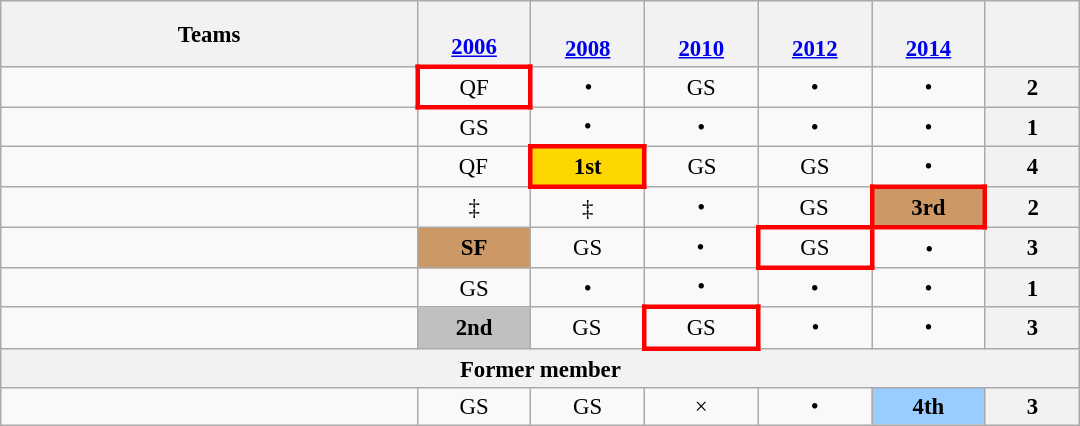<table class="wikitable" style="font-size:95%; width: 57%; text-align: center;">
<tr>
<th width="22%">Teams</th>
<th width="06%"><br><a href='#'>2006</a><br></th>
<th width="06%"><br><a href='#'>2008</a><br></th>
<th width="06%"><br><a href='#'>2010</a><br></th>
<th width="06%"><br><a href='#'>2012</a><br></th>
<th width="06%"><br><a href='#'>2014</a><br></th>
<th width="05%"></th>
</tr>
<tr>
<td align="left"></td>
<td style="border:3px solid red">QF</td>
<td>•</td>
<td>GS</td>
<td>•</td>
<td>•</td>
<th>2</th>
</tr>
<tr>
<td align="left"></td>
<td>GS</td>
<td>•</td>
<td>•</td>
<td>•</td>
<td>•</td>
<th>1</th>
</tr>
<tr>
<td align="left"></td>
<td>QF</td>
<td style="border:3px solid red; background:gold;"><strong>1st</strong></td>
<td>GS</td>
<td>GS</td>
<td>•</td>
<th>4</th>
</tr>
<tr>
<td align="left"></td>
<td>‡</td>
<td>‡</td>
<td>•</td>
<td>GS</td>
<td style="border:3px solid red; background:#cc9966;"><strong>3rd</strong></td>
<th>2</th>
</tr>
<tr>
<td align="left"></td>
<td style="background:#cc9966;"><strong>SF</strong></td>
<td>GS</td>
<td>•</td>
<td style="border:3px solid red">GS</td>
<td>•</td>
<th>3</th>
</tr>
<tr>
<td align="left"></td>
<td>GS</td>
<td>•</td>
<td>•</td>
<td>•</td>
<td>•</td>
<th>1</th>
</tr>
<tr>
<td align="left"></td>
<td style="background:silver;"><strong>2nd</strong></td>
<td>GS</td>
<td style="border:3px solid red">GS</td>
<td>•</td>
<td>•</td>
<th>3</th>
</tr>
<tr>
<th colspan="7">Former member</th>
</tr>
<tr>
<td align="left"></td>
<td>GS</td>
<td>GS</td>
<td>×</td>
<td>•</td>
<td style="background:#9acdff;"><strong>4th</strong></td>
<th>3</th>
</tr>
</table>
